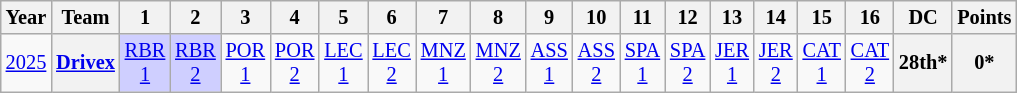<table class="wikitable" style="text-align:center; font-size:85%">
<tr>
<th>Year</th>
<th>Team</th>
<th>1</th>
<th>2</th>
<th>3</th>
<th>4</th>
<th>5</th>
<th>6</th>
<th>7</th>
<th>8</th>
<th>9</th>
<th>10</th>
<th>11</th>
<th>12</th>
<th>13</th>
<th>14</th>
<th>15</th>
<th>16</th>
<th>DC</th>
<th>Points</th>
</tr>
<tr>
<td><a href='#'>2025</a></td>
<th><a href='#'>Drivex</a></th>
<td style="background:#CFCFFF"><a href='#'>RBR<br>1</a><br></td>
<td style="background:#CFCFFF"><a href='#'>RBR<br>2</a><br></td>
<td><a href='#'>POR<br>1</a></td>
<td><a href='#'>POR<br>2</a></td>
<td><a href='#'>LEC<br>1</a></td>
<td><a href='#'>LEC<br>2</a></td>
<td><a href='#'>MNZ<br>1</a></td>
<td><a href='#'>MNZ<br>2</a></td>
<td><a href='#'>ASS<br>1</a></td>
<td><a href='#'>ASS<br>2</a></td>
<td><a href='#'>SPA<br>1</a></td>
<td><a href='#'>SPA<br>2</a></td>
<td><a href='#'>JER<br>1</a></td>
<td><a href='#'>JER<br>2</a></td>
<td><a href='#'>CAT<br>1</a></td>
<td><a href='#'>CAT<br>2</a></td>
<th>28th*</th>
<th>0*</th>
</tr>
</table>
